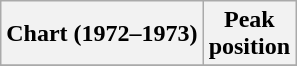<table class="wikitable sortable plainrowheaders">
<tr>
<th scope="col">Chart (1972–1973)</th>
<th scope="col">Peak<br>position</th>
</tr>
<tr>
</tr>
</table>
